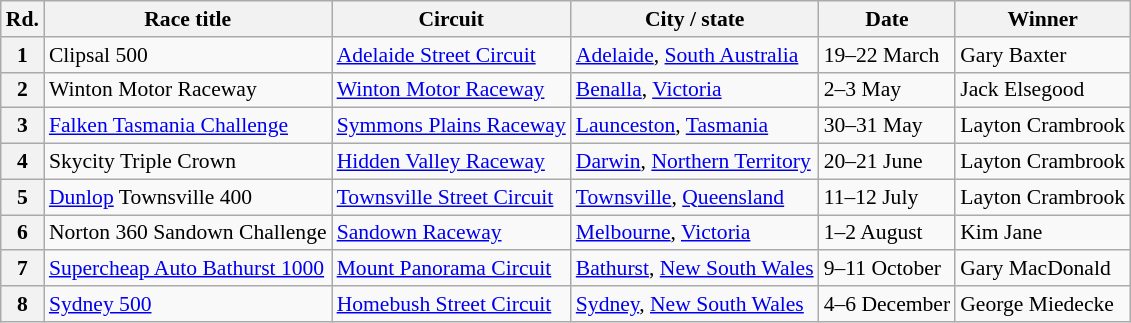<table class="wikitable" style="font-size: 90%">
<tr>
<th>Rd.</th>
<th>Race title</th>
<th>Circuit</th>
<th>City / state</th>
<th>Date</th>
<th>Winner</th>
</tr>
<tr>
<th>1</th>
<td> Clipsal 500</td>
<td><a href='#'>Adelaide Street Circuit</a></td>
<td><a href='#'>Adelaide</a>, <a href='#'>South Australia</a></td>
<td>19–22 March</td>
<td>Gary Baxter</td>
</tr>
<tr>
<th>2</th>
<td> Winton Motor Raceway</td>
<td><a href='#'>Winton Motor Raceway</a></td>
<td><a href='#'>Benalla</a>, <a href='#'>Victoria</a></td>
<td>2–3 May</td>
<td>Jack Elsegood</td>
</tr>
<tr>
<th>3</th>
<td> <a href='#'>Falken Tasmania Challenge</a></td>
<td><a href='#'>Symmons Plains Raceway</a></td>
<td><a href='#'>Launceston</a>, <a href='#'>Tasmania</a></td>
<td>30–31 May</td>
<td>Layton Crambrook</td>
</tr>
<tr>
<th>4</th>
<td> Skycity Triple Crown</td>
<td><a href='#'>Hidden Valley Raceway</a></td>
<td><a href='#'>Darwin</a>, <a href='#'>Northern Territory</a></td>
<td>20–21 June</td>
<td>Layton Crambrook</td>
</tr>
<tr>
<th>5</th>
<td> <a href='#'>Dunlop</a> Townsville 400</td>
<td><a href='#'>Townsville Street Circuit</a></td>
<td><a href='#'>Townsville</a>, <a href='#'>Queensland</a></td>
<td>11–12 July</td>
<td>Layton Crambrook</td>
</tr>
<tr>
<th>6</th>
<td> Norton 360 Sandown Challenge</td>
<td><a href='#'>Sandown Raceway</a></td>
<td><a href='#'>Melbourne</a>, <a href='#'>Victoria</a></td>
<td>1–2 August</td>
<td>Kim Jane</td>
</tr>
<tr>
<th>7</th>
<td> <a href='#'>Supercheap Auto Bathurst 1000</a></td>
<td><a href='#'>Mount Panorama Circuit</a></td>
<td><a href='#'>Bathurst</a>, <a href='#'>New South Wales</a></td>
<td>9–11 October</td>
<td>Gary MacDonald</td>
</tr>
<tr>
<th>8</th>
<td> <a href='#'>Sydney 500</a></td>
<td><a href='#'>Homebush Street Circuit</a></td>
<td><a href='#'>Sydney</a>, <a href='#'>New South Wales</a></td>
<td>4–6 December</td>
<td>George Miedecke</td>
</tr>
</table>
